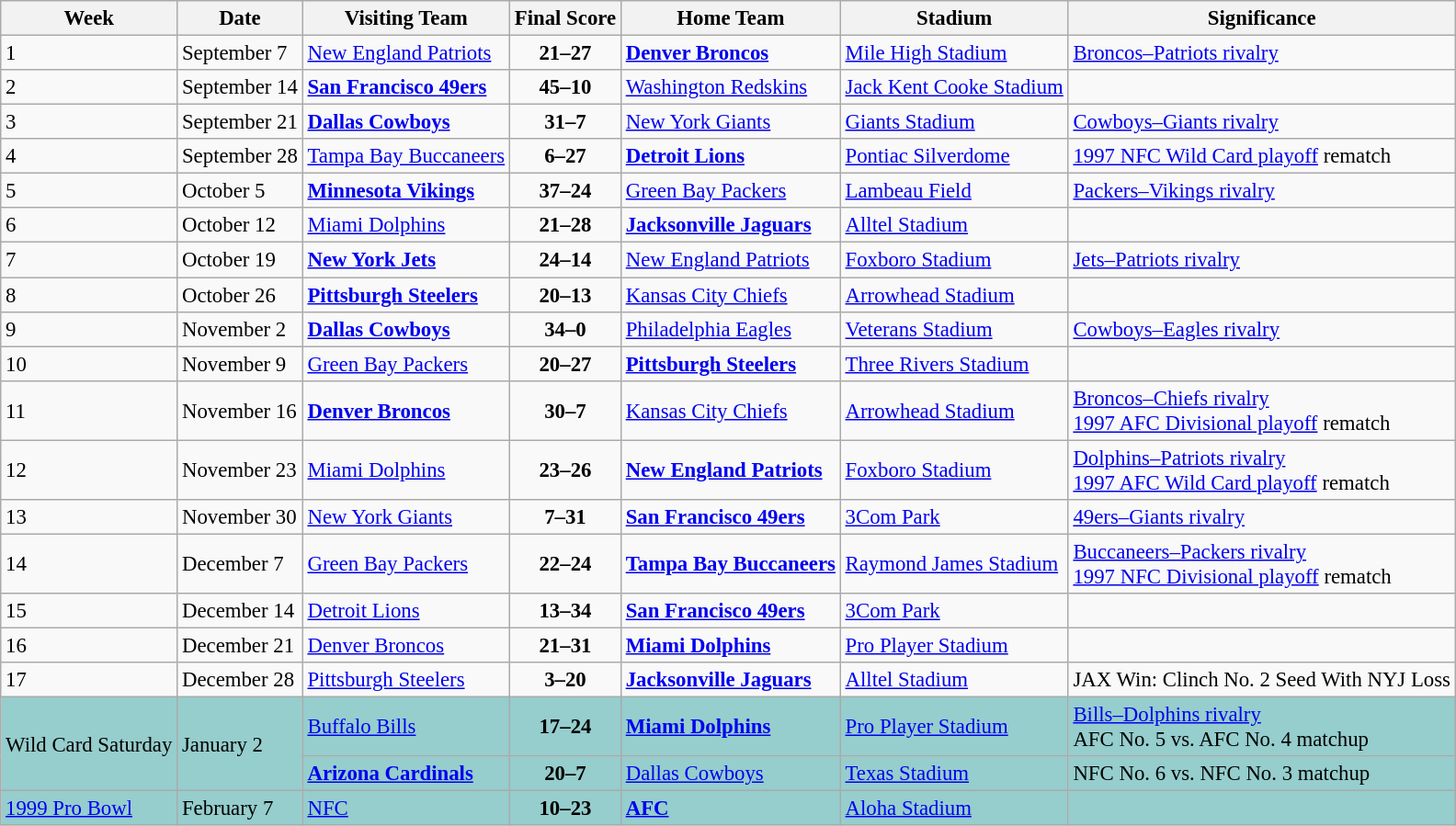<table class="wikitable" style= "font-size: 95%;">
<tr>
<th>Week</th>
<th>Date</th>
<th>Visiting Team</th>
<th>Final Score</th>
<th>Home Team</th>
<th>Stadium</th>
<th>Significance</th>
</tr>
<tr>
<td>1</td>
<td>September 7</td>
<td><a href='#'>New England Patriots</a></td>
<td align="center"><strong>21–27</strong></td>
<td><strong><a href='#'>Denver Broncos</a></strong></td>
<td><a href='#'>Mile High Stadium</a></td>
<td><a href='#'>Broncos–Patriots rivalry</a></td>
</tr>
<tr>
<td>2</td>
<td>September 14</td>
<td><strong><a href='#'>San Francisco 49ers</a></strong></td>
<td align="center"><strong>45–10</strong></td>
<td><a href='#'>Washington Redskins</a></td>
<td><a href='#'>Jack Kent Cooke Stadium</a></td>
<td></td>
</tr>
<tr>
<td>3</td>
<td>September 21</td>
<td><strong><a href='#'>Dallas Cowboys</a></strong></td>
<td align="center"><strong>31–7</strong></td>
<td><a href='#'>New York Giants</a></td>
<td><a href='#'>Giants Stadium</a></td>
<td><a href='#'>Cowboys–Giants rivalry</a></td>
</tr>
<tr>
<td>4</td>
<td>September 28</td>
<td><a href='#'>Tampa Bay Buccaneers</a></td>
<td align="center"><strong>6–27</strong></td>
<td><strong><a href='#'>Detroit Lions</a></strong></td>
<td><a href='#'>Pontiac Silverdome</a></td>
<td><a href='#'>1997 NFC Wild Card playoff</a> rematch</td>
</tr>
<tr>
<td>5</td>
<td>October 5</td>
<td><strong><a href='#'>Minnesota Vikings</a></strong></td>
<td align="center"><strong>37–24</strong></td>
<td><a href='#'>Green Bay Packers</a></td>
<td><a href='#'>Lambeau Field</a></td>
<td><a href='#'>Packers–Vikings rivalry</a></td>
</tr>
<tr>
<td>6</td>
<td>October 12</td>
<td><a href='#'>Miami Dolphins</a></td>
<td align="center"><strong>21–28</strong></td>
<td><strong><a href='#'>Jacksonville Jaguars</a></strong></td>
<td><a href='#'>Alltel Stadium</a></td>
<td></td>
</tr>
<tr>
<td>7</td>
<td>October 19</td>
<td><strong><a href='#'>New York Jets</a></strong></td>
<td align="center"><strong>24–14</strong></td>
<td><a href='#'>New England Patriots</a></td>
<td><a href='#'>Foxboro Stadium</a></td>
<td><a href='#'>Jets–Patriots rivalry</a></td>
</tr>
<tr>
<td>8</td>
<td>October 26</td>
<td><strong><a href='#'>Pittsburgh Steelers</a></strong></td>
<td align="center"><strong>20–13</strong></td>
<td><a href='#'>Kansas City Chiefs</a></td>
<td><a href='#'>Arrowhead Stadium</a></td>
<td></td>
</tr>
<tr>
<td>9</td>
<td>November 2</td>
<td><strong><a href='#'>Dallas Cowboys</a></strong></td>
<td align="center"><strong>34–0</strong></td>
<td><a href='#'>Philadelphia Eagles</a></td>
<td><a href='#'>Veterans Stadium</a></td>
<td><a href='#'>Cowboys–Eagles rivalry</a></td>
</tr>
<tr>
<td>10</td>
<td>November 9</td>
<td><a href='#'>Green Bay Packers</a></td>
<td align="center"><strong>20–27</strong></td>
<td><strong><a href='#'>Pittsburgh Steelers</a></strong></td>
<td><a href='#'>Three Rivers Stadium</a></td>
<td></td>
</tr>
<tr>
<td>11</td>
<td>November 16</td>
<td><strong><a href='#'>Denver Broncos</a></strong></td>
<td align="center"><strong>30–7</strong></td>
<td><a href='#'>Kansas City Chiefs</a></td>
<td><a href='#'>Arrowhead Stadium</a></td>
<td><a href='#'>Broncos–Chiefs rivalry</a><br><a href='#'>1997 AFC Divisional playoff</a> rematch</td>
</tr>
<tr>
<td>12</td>
<td>November 23</td>
<td><a href='#'>Miami Dolphins</a></td>
<td align="center"><strong>23–26</strong></td>
<td><strong><a href='#'>New England Patriots</a></strong></td>
<td><a href='#'>Foxboro Stadium</a></td>
<td><a href='#'>Dolphins–Patriots rivalry</a><br><a href='#'>1997 AFC Wild Card playoff</a> rematch</td>
</tr>
<tr>
<td>13</td>
<td>November 30</td>
<td><a href='#'>New York Giants</a></td>
<td align="center"><strong>7–31</strong></td>
<td><strong><a href='#'>San Francisco 49ers</a></strong></td>
<td><a href='#'>3Com Park</a></td>
<td><a href='#'>49ers–Giants rivalry</a></td>
</tr>
<tr>
<td>14</td>
<td>December 7</td>
<td><a href='#'>Green Bay Packers</a></td>
<td align="center"><strong>22–24</strong></td>
<td><strong><a href='#'>Tampa Bay Buccaneers</a></strong></td>
<td><a href='#'>Raymond James Stadium</a></td>
<td><a href='#'>Buccaneers–Packers rivalry</a><br><a href='#'>1997 NFC Divisional playoff</a> rematch</td>
</tr>
<tr>
<td>15</td>
<td>December 14</td>
<td><a href='#'>Detroit Lions</a></td>
<td align="center"><strong>13–34</strong></td>
<td><strong><a href='#'>San Francisco 49ers</a></strong></td>
<td><a href='#'>3Com Park</a></td>
<td></td>
</tr>
<tr>
<td>16</td>
<td>December 21</td>
<td><a href='#'>Denver Broncos</a></td>
<td align="center"><strong>21–31</strong></td>
<td><strong><a href='#'>Miami Dolphins</a></strong></td>
<td><a href='#'>Pro Player Stadium</a></td>
<td></td>
</tr>
<tr>
<td>17</td>
<td>December 28</td>
<td><a href='#'>Pittsburgh Steelers</a></td>
<td align="center"><strong>3–20</strong></td>
<td><strong><a href='#'>Jacksonville Jaguars</a></strong></td>
<td><a href='#'>Alltel Stadium</a></td>
<td>JAX Win: Clinch No. 2 Seed With NYJ Loss</td>
</tr>
<tr bgcolor="#96CDCD">
<td rowspan="2">Wild Card Saturday</td>
<td rowspan="2">January 2</td>
<td><a href='#'>Buffalo Bills</a></td>
<td align="center"><strong>17–24</strong></td>
<td><strong><a href='#'>Miami Dolphins</a></strong></td>
<td><a href='#'>Pro Player Stadium</a></td>
<td><a href='#'>Bills–Dolphins rivalry</a><br>AFC No. 5 vs. AFC No. 4 matchup</td>
</tr>
<tr bgcolor="#96CDCD">
<td><strong><a href='#'>Arizona Cardinals</a></strong></td>
<td align="center"><strong>20–7</strong></td>
<td><a href='#'>Dallas Cowboys</a></td>
<td><a href='#'>Texas Stadium</a></td>
<td>NFC No. 6 vs. NFC No. 3 matchup</td>
</tr>
<tr bgcolor="#96CDCD">
<td><a href='#'>1999 Pro Bowl</a></td>
<td>February 7</td>
<td><a href='#'>NFC</a></td>
<td align="center"><strong>10–23</strong></td>
<td><strong><a href='#'>AFC</a></strong></td>
<td><a href='#'>Aloha Stadium</a></td>
<td></td>
</tr>
</table>
